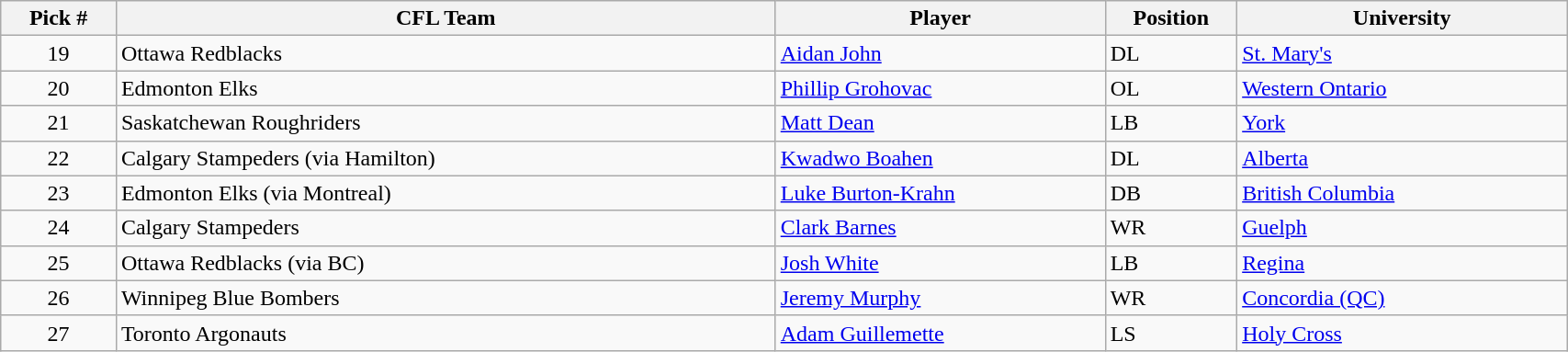<table class="wikitable" style="width: 90%">
<tr>
<th width=7%>Pick #</th>
<th width=40%>CFL Team</th>
<th width=20%>Player</th>
<th width=8%>Position</th>
<th width=20%>University</th>
</tr>
<tr>
<td align=center>19</td>
<td>Ottawa Redblacks</td>
<td><a href='#'>Aidan John</a></td>
<td>DL</td>
<td><a href='#'>St. Mary's</a></td>
</tr>
<tr>
<td align=center>20</td>
<td>Edmonton Elks</td>
<td><a href='#'>Phillip Grohovac</a></td>
<td>OL</td>
<td><a href='#'>Western Ontario</a></td>
</tr>
<tr>
<td align=center>21</td>
<td>Saskatchewan Roughriders</td>
<td><a href='#'>Matt Dean</a></td>
<td>LB</td>
<td><a href='#'>York</a></td>
</tr>
<tr>
<td align=center>22</td>
<td>Calgary Stampeders (via Hamilton)</td>
<td><a href='#'>Kwadwo Boahen</a></td>
<td>DL</td>
<td><a href='#'>Alberta</a></td>
</tr>
<tr>
<td align=center>23</td>
<td>Edmonton Elks (via Montreal)</td>
<td><a href='#'>Luke Burton-Krahn</a></td>
<td>DB</td>
<td><a href='#'>British Columbia</a></td>
</tr>
<tr>
<td align=center>24</td>
<td>Calgary Stampeders</td>
<td><a href='#'>Clark Barnes</a></td>
<td>WR</td>
<td><a href='#'>Guelph</a></td>
</tr>
<tr>
<td align=center>25</td>
<td>Ottawa Redblacks (via BC)</td>
<td><a href='#'>Josh White</a></td>
<td>LB</td>
<td><a href='#'>Regina</a></td>
</tr>
<tr>
<td align=center>26</td>
<td>Winnipeg Blue Bombers</td>
<td><a href='#'>Jeremy Murphy</a></td>
<td>WR</td>
<td><a href='#'>Concordia (QC)</a></td>
</tr>
<tr>
<td align=center>27</td>
<td>Toronto Argonauts</td>
<td><a href='#'>Adam Guillemette</a></td>
<td>LS</td>
<td><a href='#'>Holy Cross</a></td>
</tr>
</table>
